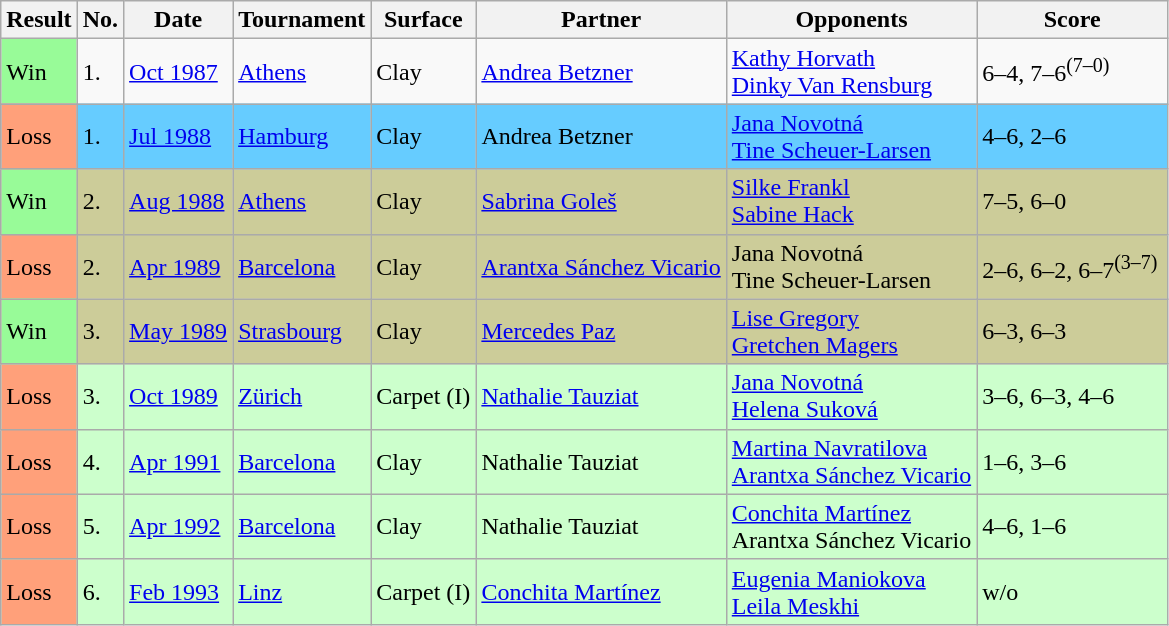<table class="sortable wikitable">
<tr>
<th style="width:40px">Result</th>
<th>No.</th>
<th>Date</th>
<th>Tournament</th>
<th>Surface</th>
<th>Partner</th>
<th>Opponents</th>
<th style="width:120px" class="unsortable">Score</th>
</tr>
<tr>
<td style="background:#98fb98;">Win</td>
<td>1.</td>
<td><a href='#'>Oct 1987</a></td>
<td><a href='#'>Athens</a></td>
<td>Clay</td>
<td> <a href='#'>Andrea Betzner</a></td>
<td> <a href='#'>Kathy Horvath</a> <br>  <a href='#'>Dinky Van Rensburg</a></td>
<td>6–4, 7–6<sup>(7–0)</sup></td>
</tr>
<tr bgcolor="#66CCFF">
<td style="background:#ffa07a;">Loss</td>
<td>1.</td>
<td><a href='#'>Jul 1988</a></td>
<td><a href='#'>Hamburg</a></td>
<td>Clay</td>
<td> Andrea Betzner</td>
<td> <a href='#'>Jana Novotná</a> <br>  <a href='#'>Tine Scheuer-Larsen</a></td>
<td>4–6, 2–6</td>
</tr>
<tr bgcolor="#CCCC99">
<td style="background:#98fb98;">Win</td>
<td>2.</td>
<td><a href='#'>Aug 1988</a></td>
<td><a href='#'>Athens</a></td>
<td>Clay</td>
<td> <a href='#'>Sabrina Goleš</a></td>
<td> <a href='#'>Silke Frankl</a> <br>  <a href='#'>Sabine Hack</a></td>
<td>7–5, 6–0</td>
</tr>
<tr bgcolor="#CCCC99">
<td style="background:#ffa07a;">Loss</td>
<td>2.</td>
<td><a href='#'>Apr 1989</a></td>
<td><a href='#'>Barcelona</a></td>
<td>Clay</td>
<td> <a href='#'>Arantxa Sánchez Vicario</a></td>
<td> Jana Novotná <br>  Tine Scheuer-Larsen</td>
<td>2–6, 6–2, 6–7<sup>(3–7)</sup></td>
</tr>
<tr bgcolor="#CCCC99">
<td style="background:#98fb98;">Win</td>
<td>3.</td>
<td><a href='#'>May 1989</a></td>
<td><a href='#'>Strasbourg</a></td>
<td>Clay</td>
<td> <a href='#'>Mercedes Paz</a></td>
<td> <a href='#'>Lise Gregory</a> <br>  <a href='#'>Gretchen Magers</a></td>
<td>6–3, 6–3</td>
</tr>
<tr bgcolor="#CCFFCC">
<td style="background:#ffa07a;">Loss</td>
<td>3.</td>
<td><a href='#'>Oct 1989</a></td>
<td><a href='#'>Zürich</a></td>
<td>Carpet (I)</td>
<td> <a href='#'>Nathalie Tauziat</a></td>
<td> <a href='#'>Jana Novotná</a> <br>  <a href='#'>Helena Suková</a></td>
<td>3–6, 6–3, 4–6</td>
</tr>
<tr bgcolor="#CCFFCC">
<td style="background:#ffa07a;">Loss</td>
<td>4.</td>
<td><a href='#'>Apr 1991</a></td>
<td><a href='#'>Barcelona</a></td>
<td>Clay</td>
<td> Nathalie Tauziat</td>
<td> <a href='#'>Martina Navratilova</a> <br>  <a href='#'>Arantxa Sánchez Vicario</a></td>
<td>1–6, 3–6</td>
</tr>
<tr bgcolor="#CCFFCC">
<td style="background:#ffa07a;">Loss</td>
<td>5.</td>
<td><a href='#'>Apr 1992</a></td>
<td><a href='#'>Barcelona</a></td>
<td>Clay</td>
<td> Nathalie Tauziat</td>
<td> <a href='#'>Conchita Martínez</a> <br>  Arantxa Sánchez Vicario</td>
<td>4–6, 1–6</td>
</tr>
<tr bgcolor="#CCFFCC">
<td style="background:#ffa07a;">Loss</td>
<td>6.</td>
<td><a href='#'>Feb 1993</a></td>
<td><a href='#'>Linz</a></td>
<td>Carpet (I)</td>
<td> <a href='#'>Conchita Martínez</a></td>
<td> <a href='#'>Eugenia Maniokova</a> <br>  <a href='#'>Leila Meskhi</a></td>
<td>w/o</td>
</tr>
</table>
